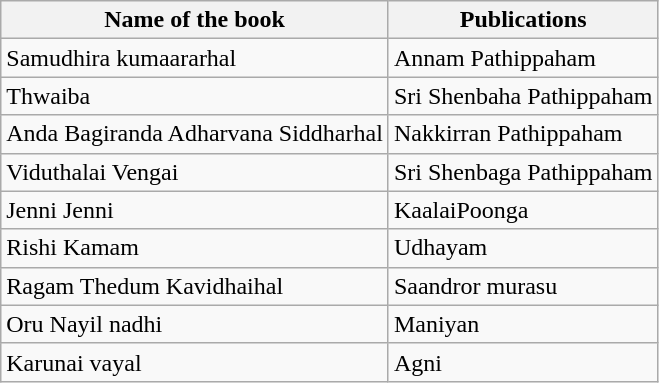<table class="wikitable sortable">
<tr>
<th>Name of the book</th>
<th>Publications</th>
</tr>
<tr>
<td>Samudhira kumaararhal</td>
<td>Annam Pathippaham</td>
</tr>
<tr>
<td>Thwaiba</td>
<td>Sri Shenbaha Pathippaham</td>
</tr>
<tr>
<td>Anda Bagiranda Adharvana Siddharhal</td>
<td>Nakkirran Pathippaham</td>
</tr>
<tr>
<td>Viduthalai Vengai</td>
<td>Sri Shenbaga Pathippaham</td>
</tr>
<tr>
<td>Jenni Jenni</td>
<td>KaalaiPoonga</td>
</tr>
<tr>
<td>Rishi Kamam</td>
<td>Udhayam</td>
</tr>
<tr>
<td>Ragam Thedum Kavidhaihal</td>
<td>Saandror murasu</td>
</tr>
<tr>
<td>Oru Nayil nadhi</td>
<td>Maniyan</td>
</tr>
<tr>
<td>Karunai vayal</td>
<td>Agni</td>
</tr>
</table>
